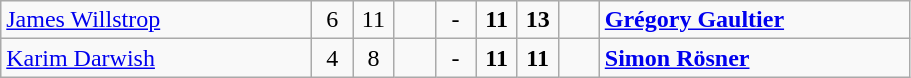<table class="wikitable">
<tr>
<td width=200> <a href='#'>James Willstrop</a></td>
<td style="width:20px; text-align:center;">6</td>
<td style="width:20px; text-align:center;">11</td>
<td style="width:20px; text-align:center;"></td>
<td style="width:20px; text-align:center;">-</td>
<td style="width:20px; text-align:center;"><strong>11</strong></td>
<td style="width:20px; text-align:center;"><strong>13</strong></td>
<td style="width:20px; text-align:center;"></td>
<td width=200> <strong><a href='#'>Grégory Gaultier</a></strong></td>
</tr>
<tr>
<td> <a href='#'>Karim Darwish</a></td>
<td style="text-align:center;">4</td>
<td style="text-align:center;">8</td>
<td style="text-align:center;"></td>
<td style="text-align:center;">-</td>
<td style="text-align:center;"><strong>11</strong></td>
<td style="text-align:center;"><strong>11</strong></td>
<td style="text-align:center;"></td>
<td> <strong><a href='#'>Simon Rösner</a></strong></td>
</tr>
</table>
